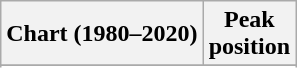<table class="wikitable sortable plainrowheaders" style="text-align:center">
<tr>
<th scope="col">Chart (1980–2020)</th>
<th scope="col">Peak<br>position</th>
</tr>
<tr>
</tr>
<tr>
</tr>
</table>
